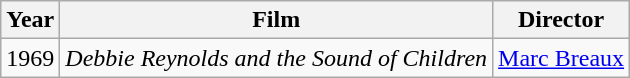<table class="wikitable">
<tr>
<th>Year</th>
<th>Film</th>
<th>Director</th>
</tr>
<tr>
<td>1969</td>
<td><em>Debbie Reynolds and the Sound of Children</em></td>
<td><a href='#'>Marc Breaux</a></td>
</tr>
</table>
